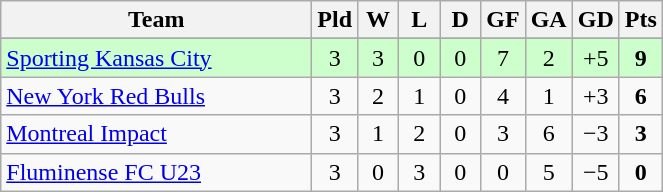<table class="wikitable" style="text-align: center;">
<tr>
<th width="200">Team</th>
<th width="20">Pld</th>
<th width="20">W</th>
<th width="20">L</th>
<th width="20">D</th>
<th width="20">GF</th>
<th width="20">GA</th>
<th width="20">GD</th>
<th width="20">Pts</th>
</tr>
<tr>
</tr>
<tr bgcolor="#ccffcc">
<td style="text-align:left;"><a href='#'>Sporting Kansas City</a></td>
<td>3</td>
<td>3</td>
<td>0</td>
<td>0</td>
<td>7</td>
<td>2</td>
<td>+5</td>
<td><strong>9</strong></td>
</tr>
<tr>
<td style="text-align:left;"><a href='#'>New York Red Bulls</a></td>
<td>3</td>
<td>2</td>
<td>1</td>
<td>0</td>
<td>4</td>
<td>1</td>
<td>+3</td>
<td><strong>6</strong></td>
</tr>
<tr>
<td style="text-align:left;"><a href='#'>Montreal Impact</a></td>
<td>3</td>
<td>1</td>
<td>2</td>
<td>0</td>
<td>3</td>
<td>6</td>
<td>−3</td>
<td><strong>3</strong></td>
</tr>
<tr>
<td style="text-align:left;"><a href='#'>Fluminense FC U23</a></td>
<td>3</td>
<td>0</td>
<td>3</td>
<td>0</td>
<td>0</td>
<td>5</td>
<td>−5</td>
<td><strong>0</strong></td>
</tr>
</table>
